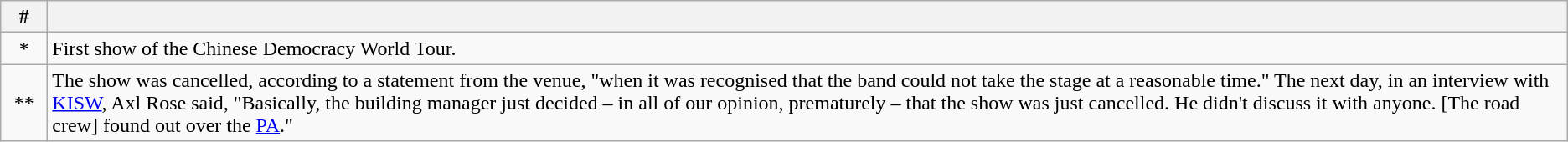<table class="wikitable">
<tr>
<th style="width:30px;" class="unsortable">#</th>
<th></th>
</tr>
<tr>
<td style="text-align:center;">*</td>
<td>First show of the Chinese Democracy World Tour.</td>
</tr>
<tr>
<td style="text-align:center;">**</td>
<td>The show was cancelled, according to a statement from the venue, "when it was recognised that the band could not take the stage at a reasonable time." The next day, in an interview with <a href='#'>KISW</a>, Axl Rose said, "Basically, the building manager just decided – in all of our opinion, prematurely – that the show was just cancelled. He didn't discuss it with anyone. [The road crew] found out over the <a href='#'>PA</a>."</td>
</tr>
</table>
